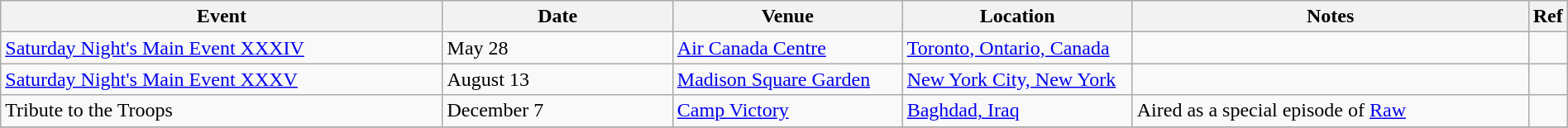<table class="wikitable plainrowheaders sortable" style="width:100%;">
<tr>
<th style="width:29%;">Event</th>
<th style="width:15%;">Date</th>
<th style="width:15%;">Venue</th>
<th style="width:15%;">Location</th>
<th style="width:99%;">Notes</th>
<th style="width:99%;">Ref</th>
</tr>
<tr>
<td><a href='#'>Saturday Night's Main Event XXXIV</a></td>
<td>May 28<br></td>
<td><a href='#'>Air Canada Centre</a></td>
<td><a href='#'>Toronto, Ontario, Canada</a></td>
<td></td>
<td></td>
</tr>
<tr>
<td><a href='#'>Saturday Night's Main Event XXXV</a></td>
<td>August 13<br></td>
<td><a href='#'>Madison Square Garden</a></td>
<td><a href='#'>New York City, New York</a></td>
<td></td>
<td></td>
</tr>
<tr>
<td>Tribute to the Troops</td>
<td>December 7<br></td>
<td><a href='#'>Camp Victory</a></td>
<td><a href='#'>Baghdad, Iraq</a></td>
<td>Aired as a special episode of <a href='#'>Raw</a></td>
<td></td>
</tr>
<tr>
</tr>
</table>
